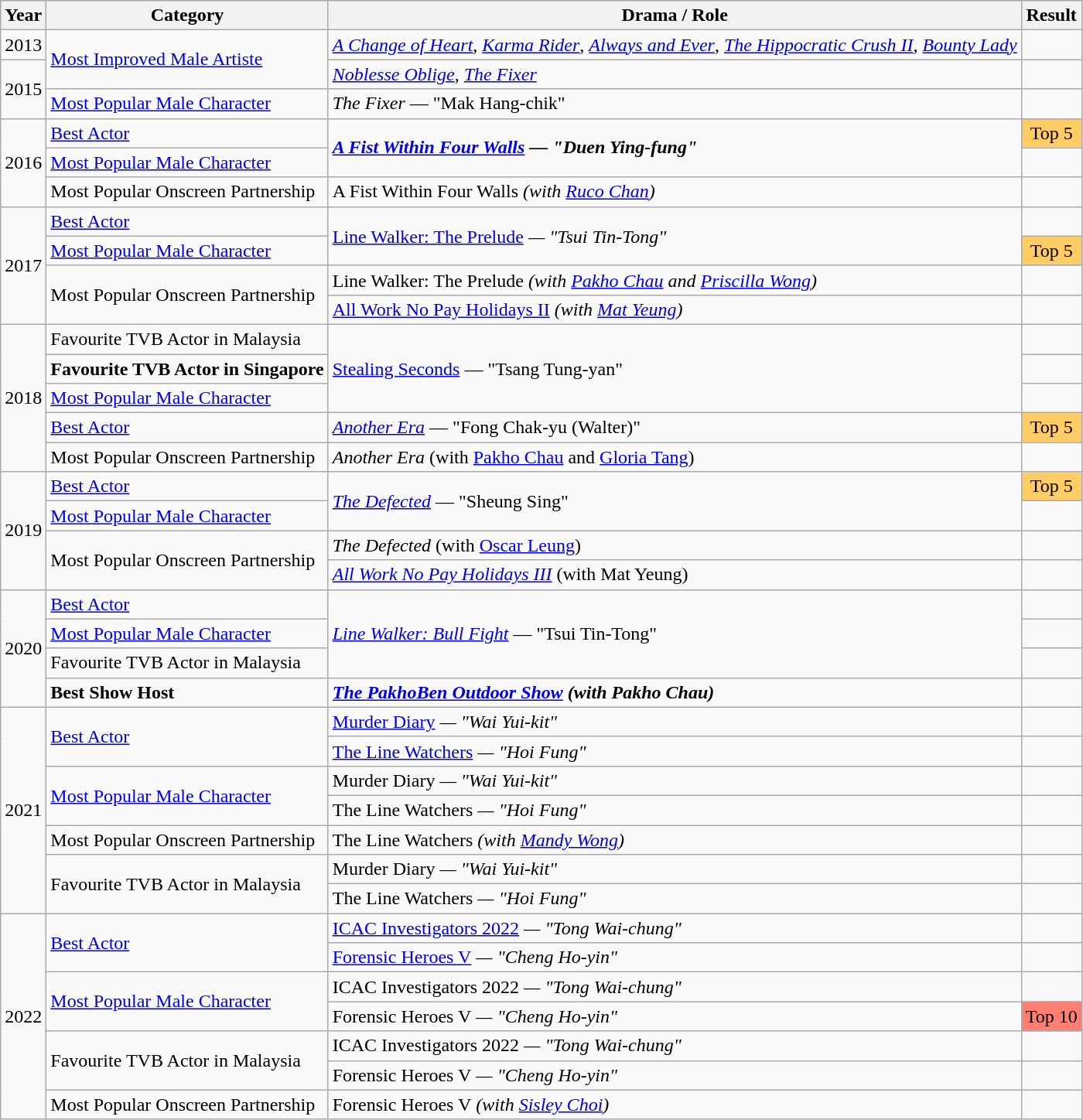<table class="wikitable sortable">
<tr>
<th>Year</th>
<th>Category</th>
<th>Drama / Role</th>
<th>Result</th>
</tr>
<tr>
<td>2013</td>
<td rowspan=2><a href='#'>Most Improved Male Artiste</a></td>
<td><em><a href='#'>A Change of Heart</a></em>, <em><a href='#'>Karma Rider</a></em>, <em><a href='#'>Always and Ever</a></em>, <em><a href='#'>The Hippocratic Crush II</a></em>, <em><a href='#'>Bounty Lady</a></em></td>
<td></td>
</tr>
<tr>
<td rowspan=2>2015</td>
<td><em><a href='#'>Noblesse Oblige</a></em>, <em><a href='#'>The Fixer</a></em></td>
<td></td>
</tr>
<tr>
<td><a href='#'>Most Popular Male Character</a></td>
<td><em>The Fixer</em> — "Mak Hang-chik"</td>
<td></td>
</tr>
<tr>
<td rowspan=3>2016</td>
<td><a href='#'>Best Actor</a></td>
<td rowspan=2><strong><em><a href='#'>A Fist Within Four Walls</a><em> — "Duen Ying-fung"<strong></td>
<td style="background-color:#ffcc66; text-align:center;">Top 5</td>
</tr>
<tr>
<td></strong> <a href='#'>Most Popular Male Character</a> <strong></td>
<td></td>
</tr>
<tr>
<td>Most Popular Onscreen Partnership</td>
<td></em>A Fist Within Four Walls<em> (with <a href='#'>Ruco Chan</a>)</td>
<td></td>
</tr>
<tr>
<td rowspan=4>2017</td>
<td><a href='#'>Best Actor</a></td>
<td rowspan=2></em><a href='#'>Line Walker: The Prelude</a><em> — "Tsui Tin-Tong"</td>
<td></td>
</tr>
<tr>
<td><a href='#'>Most Popular Male Character</a></td>
<td style="background-color:#ffcc66; text-align:center;">Top 5</td>
</tr>
<tr>
<td rowspan=2>Most Popular Onscreen Partnership</td>
<td></em>Line Walker: The Prelude<em> (with <a href='#'>Pakho Chau</a> and <a href='#'>Priscilla Wong</a>)</td>
<td></td>
</tr>
<tr>
<td></em><a href='#'>All Work No Pay Holidays II</a><em> (with <a href='#'>Mat Yeung</a>)</td>
<td></td>
</tr>
<tr>
<td rowspan=5>2018</td>
<td></strong> Favourite TVB Actor in Malaysia <strong></td>
<td rowspan=3></em></strong><a href='#'>Stealing Seconds</a></em> — "Tsang Tung-yan"</strong></td>
<td></td>
</tr>
<tr>
<td><strong> Favourite TVB Actor in Singapore </strong></td>
<td></td>
</tr>
<tr>
<td><a href='#'>Most Popular Male Character</a></td>
<td></td>
</tr>
<tr>
<td><a href='#'>Best Actor</a></td>
<td><em><a href='#'>Another Era</a></em> — "Fong Chak-yu (Walter)"</td>
<td style="background-color:#ffcc66; text-align:center;">Top 5</td>
</tr>
<tr>
<td>Most Popular Onscreen Partnership</td>
<td><em>Another Era</em> (with <a href='#'>Pakho Chau</a> and <a href='#'>Gloria Tang</a>)</td>
<td></td>
</tr>
<tr>
<td rowspan=4>2019</td>
<td><a href='#'>Best Actor</a></td>
<td rowspan=2><em><a href='#'>The Defected</a></em> — "Sheung Sing"</td>
<td style="background-color:#ffcc66; text-align:center;">Top 5</td>
</tr>
<tr>
<td><a href='#'>Most Popular Male Character</a></td>
<td></td>
</tr>
<tr>
<td rowspan=2>Most Popular Onscreen Partnership</td>
<td><em>The Defected</em> (with <a href='#'>Oscar Leung</a>)</td>
<td></td>
</tr>
<tr>
<td><em><a href='#'>All Work No Pay Holidays III</a></em> (with Mat Yeung)</td>
<td></td>
</tr>
<tr>
<td rowspan=4>2020</td>
<td><a href='#'>Best Actor</a></td>
<td rowspan=3><em><a href='#'>Line Walker: Bull Fight</a></em> — "Tsui Tin-Tong"</td>
<td></td>
</tr>
<tr>
<td><a href='#'>Most Popular Male Character</a></td>
<td></td>
</tr>
<tr>
<td>Favourite TVB Actor in Malaysia</td>
<td></td>
</tr>
<tr>
<td><strong>Best Show Host</strong></td>
<td><strong><em><a href='#'>The PakhoBen Outdoor Show</a><em> (with Pakho Chau) <strong></td>
<td></td>
</tr>
<tr>
<td rowspan=7>2021</td>
<td rowspan=2><a href='#'>Best Actor</a></td>
<td></em><a href='#'>Murder Diary</a><em> — "Wai Yui-kit"</td>
<td></td>
</tr>
<tr>
<td></em><a href='#'>The Line Watchers</a><em> — "Hoi Fung"</td>
<td></td>
</tr>
<tr>
<td rowspan=2><a href='#'>Most Popular Male Character</a></td>
<td></em>Murder Diary<em> — "Wai Yui-kit"</td>
<td></td>
</tr>
<tr>
<td></em>The Line Watchers<em> — "Hoi Fung"</td>
<td></td>
</tr>
<tr>
<td>Most Popular Onscreen Partnership</td>
<td></em>The Line Watchers<em> (with <a href='#'>Mandy Wong</a>)</td>
<td></td>
</tr>
<tr>
<td rowspan=2>Favourite TVB Actor in  Malaysia</td>
<td></em>Murder Diary<em> — "Wai Yui-kit"</td>
<td></td>
</tr>
<tr>
<td></em>The Line Watchers<em> — "Hoi Fung"</td>
<td></td>
</tr>
<tr>
<td rowspan=7>2022</td>
<td rowspan=2><a href='#'>Best Actor</a></td>
<td></em><a href='#'>ICAC Investigators 2022</a><em> — "Tong Wai-chung"</td>
<td></td>
</tr>
<tr>
<td></em><a href='#'>Forensic Heroes V</a><em> — "Cheng Ho-yin"</td>
<td></td>
</tr>
<tr>
<td rowspan=2><a href='#'>Most Popular Male Character</a></td>
<td></em>ICAC Investigators 2022<em> — "Tong Wai-chung"</td>
<td></td>
</tr>
<tr>
<td></em>Forensic Heroes V<em> — "Cheng Ho-yin"</td>
<td style="background-color:#ff8072; text-align:center;">Top 10</td>
</tr>
<tr>
<td rowspan=2>Favourite TVB Actor in Malaysia</td>
<td></em>ICAC Investigators 2022<em> — "Tong Wai-chung"</td>
<td></td>
</tr>
<tr>
<td></em>Forensic Heroes V<em> — "Cheng Ho-yin"</td>
<td></td>
</tr>
<tr>
<td>Most Popular Onscreen Partnership</td>
<td></em>Forensic Heroes V<em> (with <a href='#'>Sisley Choi</a>)</td>
<td></td>
</tr>
</table>
